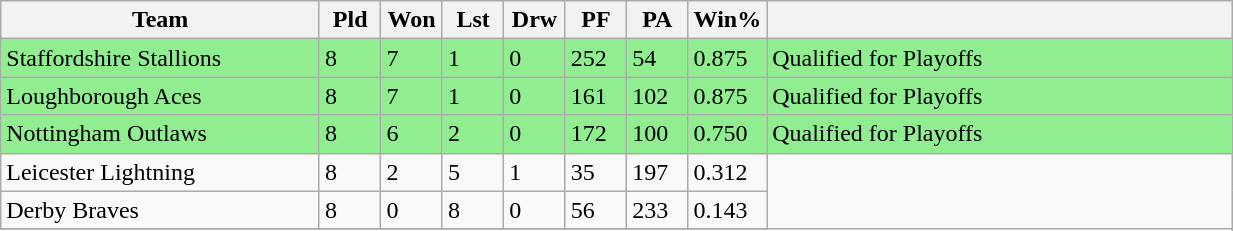<table class="wikitable" width=65%">
<tr>
<th width=26%>Team</th>
<th width=5%>Pld</th>
<th width=5%>Won</th>
<th width=5%>Lst</th>
<th width=5%>Drw</th>
<th width=5%>PF</th>
<th width=5%>PA</th>
<th width=6%>Win%</th>
<th width=38%></th>
</tr>
<tr style="background:lightgreen">
<td>Staffordshire Stallions</td>
<td>8</td>
<td>7</td>
<td>1</td>
<td>0</td>
<td>252</td>
<td>54</td>
<td>0.875</td>
<td>Qualified for Playoffs</td>
</tr>
<tr style="background:lightgreen">
<td>Loughborough Aces</td>
<td>8</td>
<td>7</td>
<td>1</td>
<td>0</td>
<td>161</td>
<td>102</td>
<td>0.875</td>
<td>Qualified for Playoffs</td>
</tr>
<tr style="background:lightgreen">
<td>Nottingham Outlaws</td>
<td>8</td>
<td>6</td>
<td>2</td>
<td>0</td>
<td>172</td>
<td>100</td>
<td>0.750</td>
<td>Qualified for Playoffs</td>
</tr>
<tr>
<td>Leicester Lightning</td>
<td>8</td>
<td>2</td>
<td>5</td>
<td>1</td>
<td>35</td>
<td>197</td>
<td>0.312</td>
</tr>
<tr>
<td>Derby Braves</td>
<td>8</td>
<td>0</td>
<td>8</td>
<td>0</td>
<td>56</td>
<td>233</td>
<td>0.143</td>
</tr>
<tr>
</tr>
</table>
